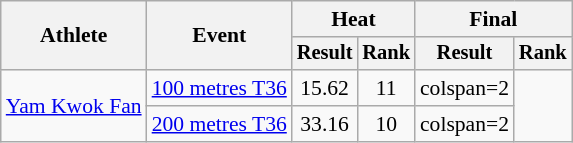<table class="wikitable" style="font-size:90%">
<tr>
<th rowspan="2">Athlete</th>
<th rowspan="2">Event</th>
<th colspan="2">Heat</th>
<th colspan="2">Final</th>
</tr>
<tr style="font-size:95%">
<th>Result</th>
<th>Rank</th>
<th>Result</th>
<th>Rank</th>
</tr>
<tr style="text-align:center">
<td style="text-align:left" rowspan=2><a href='#'>Yam Kwok Fan</a></td>
<td style="text-align:left"><a href='#'>100 metres T36</a></td>
<td>15.62</td>
<td>11</td>
<td>colspan=2 </td>
</tr>
<tr style="text-align:center">
<td style="text-align:left"><a href='#'>200 metres T36</a></td>
<td>33.16</td>
<td>10</td>
<td>colspan=2 </td>
</tr>
</table>
